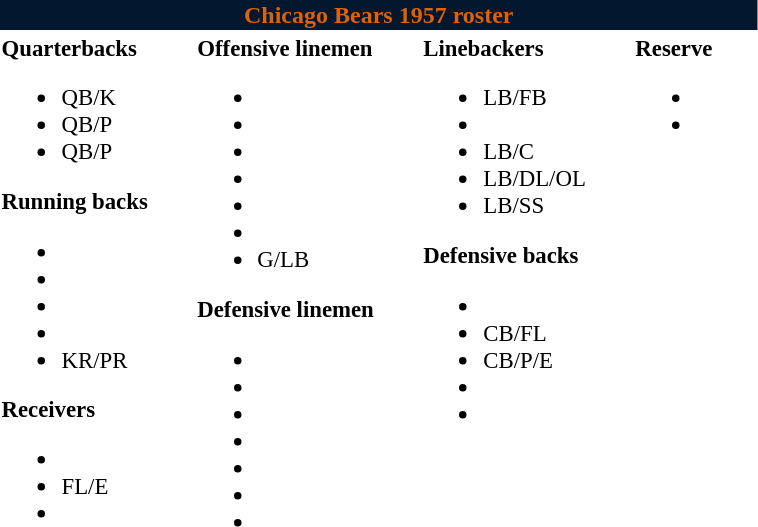<table class="toccolours" style="text-align: left;">
<tr>
<th colspan="9" style="background-color: #03182f; color: #df6108; text-align: center;">Chicago Bears 1957 roster</th>
</tr>
<tr>
<td style="font-size: 95%;" valign="top"><strong>Quarterbacks</strong><br><ul><li>QB/K</li><li>QB/P</li><li>QB/P</li></ul><strong>Running backs</strong><ul><li></li><li></li><li></li><li></li><li>KR/PR</li></ul><strong>Receivers</strong><ul><li></li><li>FL/E</li><li></li></ul></td>
<td style="width: 25px;"></td>
<td style="font-size: 95%;" valign="top"><strong>Offensive linemen</strong><br><ul><li></li><li></li><li></li><li></li><li></li><li></li><li>G/LB</li></ul><strong>Defensive linemen</strong><ul><li></li><li></li><li></li><li></li><li></li><li></li><li></li></ul></td>
<td style="width: 25px;"></td>
<td style="font-size: 95%;" valign="top"><strong>Linebackers</strong><br><ul><li>LB/FB</li><li></li><li>LB/C</li><li>LB/DL/OL</li><li>LB/SS</li></ul><strong>Defensive backs</strong><ul><li></li><li>CB/FL</li><li>CB/P/E</li><li></li><li></li></ul></td>
<td style="width: 25px;"></td>
<td style="font-size: 95%;" valign="top"><strong>Reserve</strong><br><ul><li></li><li></li></ul></td>
<td style="width: 25px;"></td>
</tr>
<tr>
</tr>
</table>
